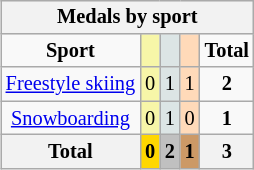<table class="wikitable" style="font-size:85%;float:right">
<tr style="background:#efefef;">
<th colspan=5><strong>Medals by sport</strong></th>
</tr>
<tr align=center>
<td><strong>Sport</strong></td>
<td bgcolor=#f7f6a8></td>
<td bgcolor=#dce5e5></td>
<td bgcolor=#ffdab9></td>
<td><strong>Total</strong></td>
</tr>
<tr align=center>
<td><a href='#'>Freestyle skiing</a></td>
<td style="background:#F7F6A8;">0</td>
<td style="background:#DCE5E5;">1</td>
<td style="background:#FFDAB9;">1</td>
<td><strong>2</strong></td>
</tr>
<tr align=center>
<td><a href='#'>Snowboarding</a></td>
<td style="background:#F7F6A8;">0</td>
<td style="background:#DCE5E5;">1</td>
<td style="background:#FFDAB9;">0</td>
<td><strong>1</strong></td>
</tr>
<tr align=center>
<th><strong>Total</strong></th>
<th style="background:gold;"><strong>0</strong></th>
<th style="background:silver;"><strong>2</strong></th>
<th style="background:#c96;"><strong>1</strong></th>
<th><strong>3</strong></th>
</tr>
</table>
